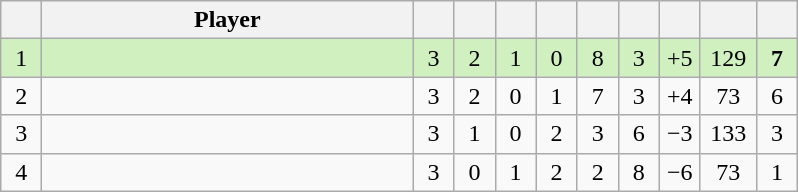<table class="wikitable" style="text-align:center; margin: 1em auto 1em auto, align:left">
<tr>
<th width=20></th>
<th width=240>Player</th>
<th width=20></th>
<th width=20></th>
<th width=20></th>
<th width=20></th>
<th width=20></th>
<th width=20></th>
<th width=20></th>
<th width=30></th>
<th width=20></th>
</tr>
<tr style="background:#D0F0C0;">
<td>1</td>
<td align=left></td>
<td>3</td>
<td>2</td>
<td>1</td>
<td>0</td>
<td>8</td>
<td>3</td>
<td>+5</td>
<td>129</td>
<td><strong>7</strong></td>
</tr>
<tr style=>
<td>2</td>
<td align=left></td>
<td>3</td>
<td>2</td>
<td>0</td>
<td>1</td>
<td>7</td>
<td>3</td>
<td>+4</td>
<td>73</td>
<td>6</td>
</tr>
<tr style=>
<td>3</td>
<td align=left></td>
<td>3</td>
<td>1</td>
<td>0</td>
<td>2</td>
<td>3</td>
<td>6</td>
<td>−3</td>
<td>133</td>
<td>3</td>
</tr>
<tr style=>
<td>4</td>
<td align=left></td>
<td>3</td>
<td>0</td>
<td>1</td>
<td>2</td>
<td>2</td>
<td>8</td>
<td>−6</td>
<td>73</td>
<td>1</td>
</tr>
</table>
